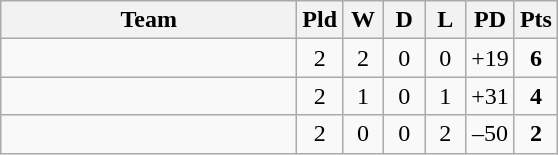<table class="wikitable" style="text-align:center;">
<tr>
<th width="190">Team</th>
<th width="20" abbr="Played">Pld</th>
<th width="20" abbr="Won">W</th>
<th width="20" abbr="Drawn">D</th>
<th width="20" abbr="Lost">L</th>
<th width="25" abbr="Points difference">PD</th>
<th width="20" abbr="Points">Pts</th>
</tr>
<tr>
<td align="left"></td>
<td>2</td>
<td>2</td>
<td>0</td>
<td>0</td>
<td>+19</td>
<td><strong>6</strong></td>
</tr>
<tr>
<td align="left"></td>
<td>2</td>
<td>1</td>
<td>0</td>
<td>1</td>
<td>+31</td>
<td><strong>4</strong></td>
</tr>
<tr>
<td align="left"></td>
<td>2</td>
<td>0</td>
<td>0</td>
<td>2</td>
<td>–50</td>
<td><strong>2</strong></td>
</tr>
</table>
